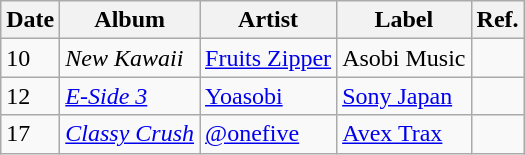<table class="wikitable">
<tr>
<th>Date</th>
<th>Album</th>
<th>Artist</th>
<th>Label</th>
<th>Ref.</th>
</tr>
<tr>
<td>10</td>
<td><em>New Kawaii</em></td>
<td><a href='#'>Fruits Zipper</a></td>
<td>Asobi Music</td>
<td></td>
</tr>
<tr>
<td>12</td>
<td><em><a href='#'>E-Side 3</a></em></td>
<td><a href='#'>Yoasobi</a></td>
<td><a href='#'>Sony Japan</a></td>
<td></td>
</tr>
<tr>
<td>17</td>
<td><em><a href='#'>Classy Crush</a></em></td>
<td><a href='#'>@onefive</a></td>
<td><a href='#'>Avex Trax</a></td>
<td></td>
</tr>
</table>
